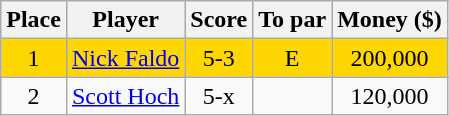<table class="wikitable">
<tr>
<th>Place</th>
<th>Player</th>
<th>Score</th>
<th>To par</th>
<th>Money ($)</th>
</tr>
<tr style="background:gold">
<td align=center>1</td>
<td> <a href='#'>Nick Faldo</a></td>
<td align=center>5-3</td>
<td align=center>E</td>
<td align=center>200,000</td>
</tr>
<tr>
<td align=center>2</td>
<td> <a href='#'>Scott Hoch</a></td>
<td align=center>5-x</td>
<td></td>
<td align=center>120,000</td>
</tr>
</table>
